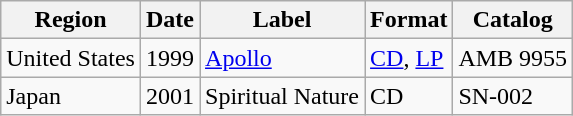<table class="wikitable">
<tr>
<th>Region</th>
<th>Date</th>
<th>Label</th>
<th>Format</th>
<th>Catalog</th>
</tr>
<tr>
<td>United States</td>
<td>1999</td>
<td><a href='#'>Apollo</a></td>
<td><a href='#'>CD</a>, <a href='#'>LP</a></td>
<td>AMB 9955</td>
</tr>
<tr>
<td>Japan</td>
<td>2001</td>
<td>Spiritual Nature</td>
<td>CD</td>
<td>SN-002</td>
</tr>
</table>
